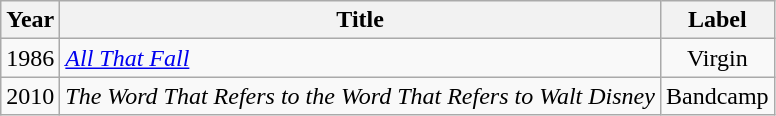<table class="wikitable">
<tr>
<th style="text-align: center;">Year</th>
<th style="text-align: center;">Title</th>
<th style="text-align: center;">Label</th>
</tr>
<tr>
<td style="text-align: center;">1986</td>
<td><em><a href='#'>All That Fall</a></em></td>
<td style="text-align: center;">Virgin</td>
</tr>
<tr>
<td style="text-align: center;">2010</td>
<td><em>The Word That Refers to the Word That Refers to Walt Disney</em></td>
<td style="text-align: center;">Bandcamp</td>
</tr>
</table>
